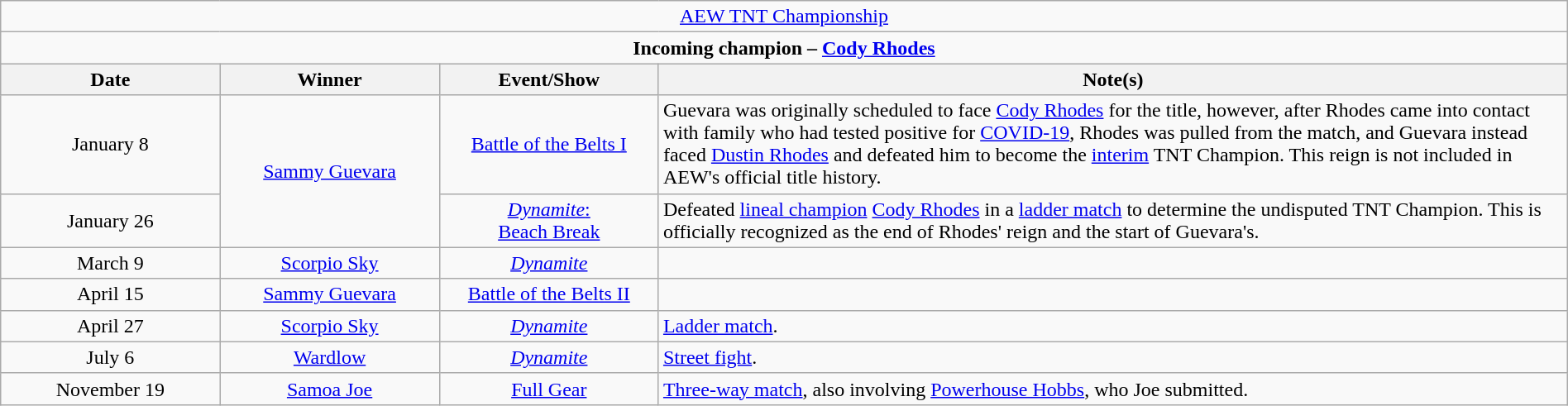<table class="wikitable" style="text-align:center; width:100%;">
<tr>
<td colspan="4" style="text-align: center;"><a href='#'>AEW TNT Championship</a></td>
</tr>
<tr>
<td colspan="4" style="text-align: center;"><strong>Incoming champion – <a href='#'>Cody Rhodes</a></strong></td>
</tr>
<tr>
<th width=14%>Date</th>
<th width=14%>Winner</th>
<th width=14%>Event/Show</th>
<th width=58%>Note(s)</th>
</tr>
<tr>
<td>January 8</td>
<td rowspan=2><a href='#'>Sammy Guevara</a></td>
<td><a href='#'>Battle of the Belts I</a></td>
<td align=left>Guevara was originally scheduled to face <a href='#'>Cody Rhodes</a> for the title, however, after Rhodes came into contact with family who had tested positive for <a href='#'>COVID-19</a>, Rhodes was pulled from the match, and Guevara instead faced <a href='#'>Dustin Rhodes</a> and defeated him to become the <a href='#'>interim</a> TNT Champion. This reign is not included in AEW's official title history.</td>
</tr>
<tr>
<td>January 26</td>
<td><a href='#'><em>Dynamite</em>:<br>Beach Break</a></td>
<td align=left>Defeated <a href='#'>lineal champion</a> <a href='#'>Cody Rhodes</a> in a <a href='#'>ladder match</a> to determine the undisputed TNT Champion. This is officially recognized as the end of Rhodes' reign and the start of Guevara's.</td>
</tr>
<tr>
<td>March 9</td>
<td><a href='#'>Scorpio Sky</a></td>
<td><em><a href='#'>Dynamite</a></em></td>
<td></td>
</tr>
<tr>
<td>April 15<br></td>
<td><a href='#'>Sammy Guevara</a></td>
<td><a href='#'>Battle of the Belts II</a></td>
<td></td>
</tr>
<tr>
<td>April 27</td>
<td><a href='#'>Scorpio Sky</a></td>
<td><em><a href='#'>Dynamite</a></em></td>
<td align=left><a href='#'>Ladder match</a>.</td>
</tr>
<tr>
<td>July 6</td>
<td><a href='#'>Wardlow</a></td>
<td><em><a href='#'>Dynamite</a></em></td>
<td align=left><a href='#'>Street fight</a>.</td>
</tr>
<tr>
<td>November 19</td>
<td><a href='#'>Samoa Joe</a></td>
<td><a href='#'>Full Gear</a></td>
<td align=left><a href='#'>Three-way match</a>, also involving <a href='#'>Powerhouse Hobbs</a>, who Joe submitted.</td>
</tr>
</table>
